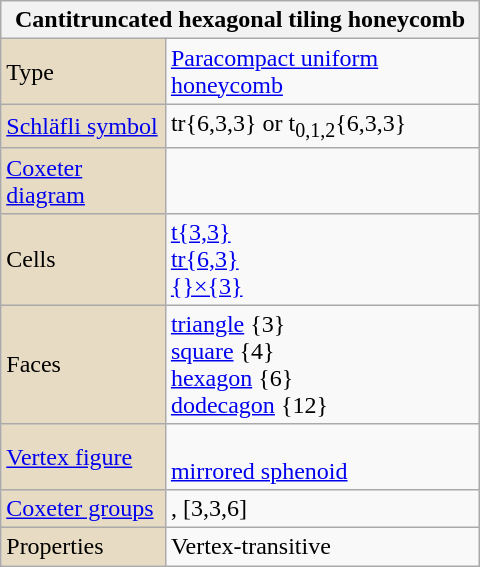<table class="wikitable" align="right" style="margin-left:10px" width="320">
<tr>
<th bgcolor=#e7dcc3 colspan=2>Cantitruncated hexagonal tiling honeycomb</th>
</tr>
<tr>
<td bgcolor=#e7dcc3>Type</td>
<td><a href='#'>Paracompact uniform honeycomb</a></td>
</tr>
<tr>
<td bgcolor=#e7dcc3><a href='#'>Schläfli symbol</a></td>
<td>tr{6,3,3} or t<sub>0,1,2</sub>{6,3,3}</td>
</tr>
<tr>
<td bgcolor=#e7dcc3><a href='#'>Coxeter diagram</a></td>
<td></td>
</tr>
<tr>
<td bgcolor=#e7dcc3>Cells</td>
<td><a href='#'>t{3,3}</a> <br><a href='#'>tr{6,3}</a> <br><a href='#'>{}×{3}</a> </td>
</tr>
<tr>
<td bgcolor=#e7dcc3>Faces</td>
<td><a href='#'>triangle</a> {3}<br><a href='#'>square</a> {4}<br><a href='#'>hexagon</a> {6}<br><a href='#'>dodecagon</a> {12}</td>
</tr>
<tr>
<td bgcolor=#e7dcc3><a href='#'>Vertex figure</a></td>
<td><br><a href='#'>mirrored sphenoid</a></td>
</tr>
<tr>
<td bgcolor=#e7dcc3><a href='#'>Coxeter groups</a></td>
<td>, [3,3,6]</td>
</tr>
<tr>
<td bgcolor=#e7dcc3>Properties</td>
<td>Vertex-transitive</td>
</tr>
</table>
